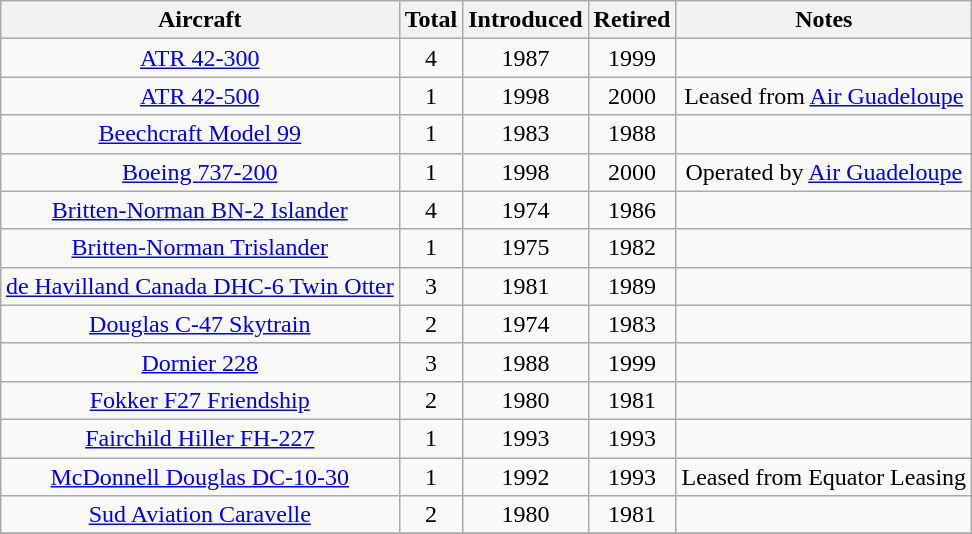<table class="wikitable" style="margin:0.5em auto; text-align:center">
<tr>
<th>Aircraft</th>
<th>Total</th>
<th>Introduced</th>
<th>Retired</th>
<th>Notes</th>
</tr>
<tr>
<td><a href='#'>ATR 42-300</a></td>
<td>4</td>
<td>1987</td>
<td>1999</td>
<td></td>
</tr>
<tr>
<td><a href='#'>ATR 42-500</a></td>
<td>1</td>
<td>1998</td>
<td>2000</td>
<td>Leased from <a href='#'>Air Guadeloupe</a></td>
</tr>
<tr>
<td><a href='#'>Beechcraft Model 99</a></td>
<td>1</td>
<td>1983</td>
<td>1988</td>
<td></td>
</tr>
<tr>
<td><a href='#'>Boeing 737-200</a></td>
<td>1</td>
<td>1998</td>
<td>2000</td>
<td>Operated by <a href='#'>Air Guadeloupe</a></td>
</tr>
<tr>
<td><a href='#'>Britten-Norman BN-2 Islander</a></td>
<td>4</td>
<td>1974</td>
<td>1986</td>
<td></td>
</tr>
<tr>
<td><a href='#'>Britten-Norman Trislander</a></td>
<td>1</td>
<td>1975</td>
<td>1982</td>
<td></td>
</tr>
<tr>
<td><a href='#'>de Havilland Canada DHC-6 Twin Otter</a></td>
<td>3</td>
<td>1981</td>
<td>1989</td>
<td></td>
</tr>
<tr>
<td><a href='#'>Douglas C-47 Skytrain</a></td>
<td>2</td>
<td>1974</td>
<td>1983</td>
<td></td>
</tr>
<tr>
<td><a href='#'>Dornier 228</a></td>
<td>3</td>
<td>1988</td>
<td>1999</td>
<td></td>
</tr>
<tr>
<td><a href='#'>Fokker F27 Friendship</a></td>
<td>2</td>
<td>1980</td>
<td>1981</td>
<td></td>
</tr>
<tr>
<td><a href='#'>Fairchild Hiller FH-227</a></td>
<td>1</td>
<td>1993</td>
<td>1993</td>
<td></td>
</tr>
<tr>
<td><a href='#'>McDonnell Douglas DC-10-30</a></td>
<td>1</td>
<td>1992</td>
<td>1993</td>
<td>Leased from Equator Leasing</td>
</tr>
<tr>
<td><a href='#'>Sud Aviation Caravelle</a></td>
<td>2</td>
<td>1980</td>
<td>1981</td>
<td></td>
</tr>
<tr>
</tr>
</table>
